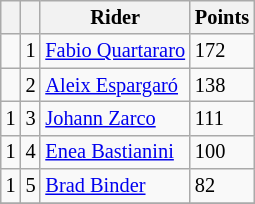<table class="wikitable" style="font-size: 85%;">
<tr>
<th></th>
<th></th>
<th>Rider</th>
<th>Points</th>
</tr>
<tr>
<td></td>
<td align=center>1</td>
<td> <a href='#'>Fabio Quartararo</a></td>
<td align=left>172</td>
</tr>
<tr>
<td></td>
<td align=center>2</td>
<td> <a href='#'>Aleix Espargaró</a></td>
<td align=left>138</td>
</tr>
<tr>
<td> 1</td>
<td align=center>3</td>
<td> <a href='#'>Johann Zarco</a></td>
<td align=left>111</td>
</tr>
<tr>
<td> 1</td>
<td align=center>4</td>
<td> <a href='#'>Enea Bastianini</a></td>
<td align=left>100</td>
</tr>
<tr>
<td> 1</td>
<td align=center>5</td>
<td> <a href='#'>Brad Binder</a></td>
<td align=left>82</td>
</tr>
<tr>
</tr>
</table>
